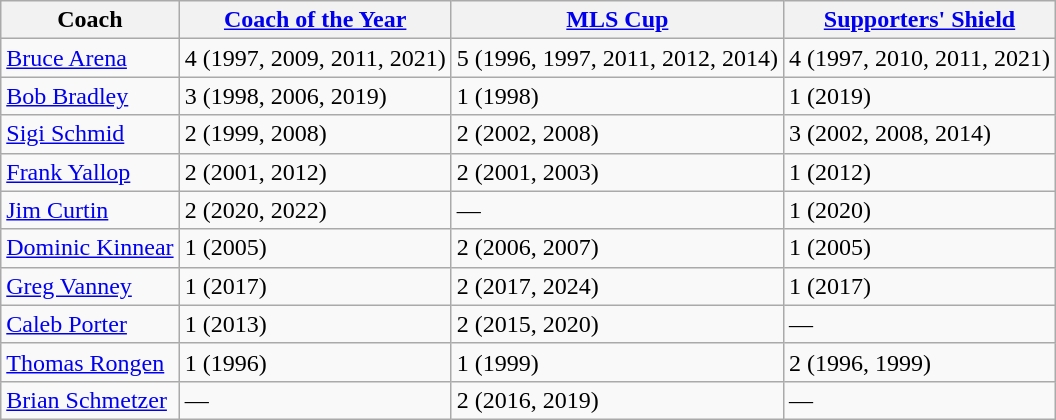<table class="wikitable sortable">
<tr>
<th>Coach</th>
<th><a href='#'>Coach of the Year</a></th>
<th><a href='#'>MLS Cup</a></th>
<th><a href='#'>Supporters' Shield</a></th>
</tr>
<tr>
<td><a href='#'>Bruce Arena</a></td>
<td>4 (1997, 2009, 2011, 2021)</td>
<td>5 (1996, 1997, 2011, 2012, 2014)</td>
<td>4 (1997, 2010, 2011, 2021)</td>
</tr>
<tr>
<td><a href='#'>Bob Bradley</a></td>
<td>3 (1998, 2006, 2019)</td>
<td>1 (1998)</td>
<td>1 (2019)</td>
</tr>
<tr>
<td><a href='#'>Sigi Schmid</a></td>
<td>2 (1999, 2008)</td>
<td>2 (2002, 2008)</td>
<td>3 (2002, 2008, 2014)</td>
</tr>
<tr>
<td><a href='#'>Frank Yallop</a></td>
<td>2 (2001, 2012)</td>
<td>2 (2001, 2003)</td>
<td>1 (2012)</td>
</tr>
<tr>
<td><a href='#'>Jim Curtin</a></td>
<td>2 (2020, 2022)</td>
<td>—</td>
<td>1 (2020)</td>
</tr>
<tr>
<td><a href='#'>Dominic Kinnear</a></td>
<td>1 (2005)</td>
<td>2 (2006, 2007)</td>
<td>1 (2005)</td>
</tr>
<tr>
<td><a href='#'>Greg Vanney</a></td>
<td>1 (2017)</td>
<td>2 (2017, 2024)</td>
<td>1 (2017)</td>
</tr>
<tr>
<td><a href='#'>Caleb Porter</a></td>
<td>1 (2013)</td>
<td>2 (2015, 2020)</td>
<td>—</td>
</tr>
<tr>
<td><a href='#'>Thomas Rongen</a></td>
<td>1 (1996)</td>
<td>1 (1999)</td>
<td>2 (1996, 1999)</td>
</tr>
<tr>
<td><a href='#'>Brian Schmetzer</a></td>
<td>—</td>
<td>2 (2016, 2019)</td>
<td>—</td>
</tr>
</table>
